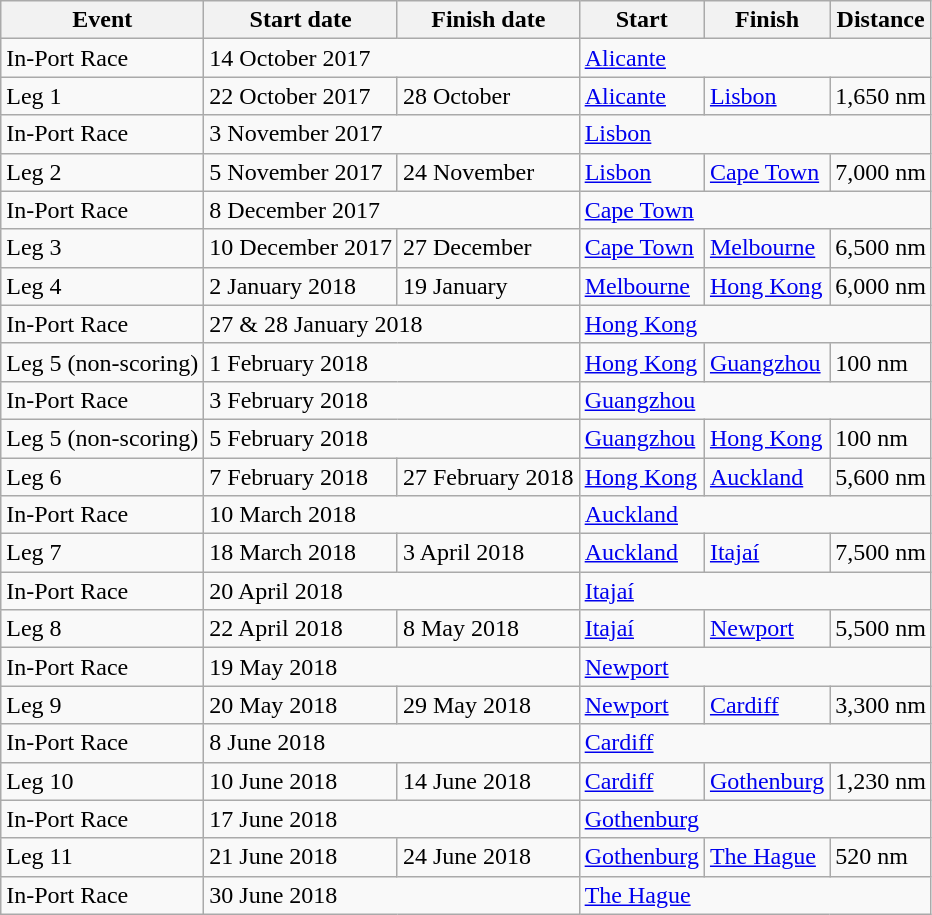<table class=wikitable>
<tr>
<th>Event</th>
<th>Start date</th>
<th>Finish date</th>
<th>Start</th>
<th>Finish</th>
<th>Distance</th>
</tr>
<tr>
<td>In-Port Race</td>
<td colspan=2>14 October 2017</td>
<td colspan=3> <a href='#'>Alicante</a></td>
</tr>
<tr>
<td>Leg 1</td>
<td>22 October 2017</td>
<td>28 October</td>
<td> <a href='#'>Alicante</a></td>
<td> <a href='#'>Lisbon</a></td>
<td>1,650 nm</td>
</tr>
<tr>
<td>In-Port Race</td>
<td colspan=2>3 November 2017</td>
<td colspan=3> <a href='#'>Lisbon</a></td>
</tr>
<tr>
<td>Leg 2</td>
<td>5 November 2017</td>
<td>24 November</td>
<td> <a href='#'>Lisbon</a></td>
<td> <a href='#'>Cape Town</a></td>
<td>7,000 nm</td>
</tr>
<tr>
<td>In-Port Race</td>
<td colspan=2>8 December 2017</td>
<td colspan=3> <a href='#'>Cape Town</a></td>
</tr>
<tr>
<td>Leg 3</td>
<td>10 December 2017</td>
<td>27 December</td>
<td> <a href='#'>Cape Town</a></td>
<td> <a href='#'>Melbourne</a></td>
<td>6,500 nm</td>
</tr>
<tr>
<td>Leg 4</td>
<td>2 January 2018</td>
<td>19 January</td>
<td> <a href='#'>Melbourne</a></td>
<td> <a href='#'>Hong Kong</a></td>
<td>6,000 nm</td>
</tr>
<tr>
<td>In-Port Race</td>
<td colspan=2>27 & 28 January 2018</td>
<td colspan=3> <a href='#'>Hong Kong</a></td>
</tr>
<tr>
<td>Leg 5 (non-scoring)</td>
<td colspan=2>1 February 2018</td>
<td> <a href='#'>Hong Kong</a></td>
<td> <a href='#'>Guangzhou</a></td>
<td>100 nm</td>
</tr>
<tr>
<td>In-Port Race</td>
<td colspan=2>3 February 2018</td>
<td colspan=3> <a href='#'>Guangzhou</a></td>
</tr>
<tr>
<td>Leg 5 (non-scoring)</td>
<td colspan=2>5 February 2018</td>
<td> <a href='#'>Guangzhou</a></td>
<td> <a href='#'>Hong Kong</a></td>
<td>100 nm</td>
</tr>
<tr>
<td>Leg 6</td>
<td>7 February 2018</td>
<td>27 February 2018</td>
<td> <a href='#'>Hong Kong</a></td>
<td> <a href='#'>Auckland</a></td>
<td>5,600 nm</td>
</tr>
<tr>
<td>In-Port Race</td>
<td colspan=2>10 March 2018</td>
<td colspan=3> <a href='#'>Auckland</a></td>
</tr>
<tr>
<td>Leg 7</td>
<td>18 March 2018</td>
<td>3 April 2018</td>
<td> <a href='#'>Auckland</a></td>
<td> <a href='#'>Itajaí</a></td>
<td>7,500 nm</td>
</tr>
<tr>
<td>In-Port Race</td>
<td colspan=2>20 April 2018</td>
<td colspan=3> <a href='#'>Itajaí</a></td>
</tr>
<tr>
<td>Leg 8</td>
<td>22 April 2018</td>
<td>8 May 2018</td>
<td> <a href='#'>Itajaí</a></td>
<td> <a href='#'>Newport</a></td>
<td>5,500 nm</td>
</tr>
<tr>
<td>In-Port Race</td>
<td colspan=2>19 May 2018</td>
<td colspan=3> <a href='#'>Newport</a></td>
</tr>
<tr>
<td>Leg 9</td>
<td>20 May 2018</td>
<td>29 May 2018</td>
<td> <a href='#'>Newport</a></td>
<td> <a href='#'>Cardiff</a></td>
<td>3,300 nm</td>
</tr>
<tr>
<td>In-Port Race</td>
<td colspan=2>8 June 2018</td>
<td colspan=3> <a href='#'>Cardiff</a></td>
</tr>
<tr>
<td>Leg 10</td>
<td>10 June 2018</td>
<td>14 June 2018</td>
<td> <a href='#'>Cardiff</a></td>
<td> <a href='#'>Gothenburg</a></td>
<td>1,230 nm</td>
</tr>
<tr>
<td>In-Port Race</td>
<td colspan=2>17 June 2018</td>
<td colspan=3> <a href='#'>Gothenburg</a></td>
</tr>
<tr>
<td>Leg 11</td>
<td>21 June 2018</td>
<td>24 June 2018</td>
<td> <a href='#'>Gothenburg</a></td>
<td> <a href='#'>The Hague</a></td>
<td>520 nm</td>
</tr>
<tr>
<td>In-Port Race</td>
<td colspan=2>30 June 2018</td>
<td colspan=3> <a href='#'>The Hague</a></td>
</tr>
</table>
